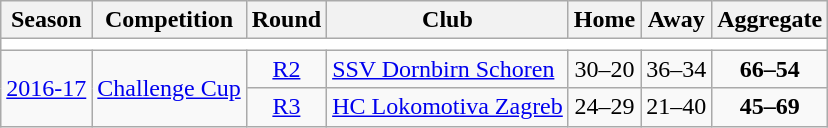<table class="wikitable">
<tr>
<th>Season</th>
<th>Competition</th>
<th>Round</th>
<th>Club</th>
<th>Home</th>
<th>Away</th>
<th>Aggregate</th>
</tr>
<tr>
<td colspan="7" bgcolor=white></td>
</tr>
<tr>
<td rowspan="2"><a href='#'>2016-17</a></td>
<td rowspan="2"><a href='#'>Challenge Cup</a></td>
<td style="text-align:center;"><a href='#'>R2</a></td>
<td> <a href='#'>SSV Dornbirn Schoren</a></td>
<td style="text-align:center;">30–20</td>
<td style="text-align:center;">36–34</td>
<td style="text-align:center;"><strong>66–54</strong></td>
</tr>
<tr>
<td style="text-align:center;"><a href='#'>R3</a></td>
<td> <a href='#'>HC Lokomotiva Zagreb</a></td>
<td style="text-align:center;">24–29</td>
<td style="text-align:center;">21–40</td>
<td style="text-align:center;"><strong>45–69</strong></td>
</tr>
</table>
